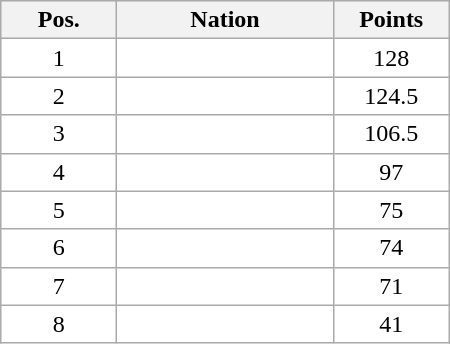<table class="wikitable gauche" cellspacing="1" style="width:300px;">
<tr style="background:#efefef; text-align:center;">
<th style="width:70px;">Pos.</th>
<th>Nation</th>
<th style="width:70px;">Points</th>
</tr>
<tr style="vertical-align:top; text-align:center; background:#fff;">
<td>1</td>
<td style="text-align:left;"></td>
<td>128</td>
</tr>
<tr style="vertical-align:top; text-align:center; background:#fff;">
<td>2</td>
<td style="text-align:left;"></td>
<td>124.5</td>
</tr>
<tr style="vertical-align:top; text-align:center; background:#fff;">
<td>3</td>
<td style="text-align:left;"></td>
<td>106.5</td>
</tr>
<tr style="vertical-align:top; text-align:center; background:#fff;">
<td>4</td>
<td style="text-align:left;"></td>
<td>97</td>
</tr>
<tr style="vertical-align:top; text-align:center; background:#fff;">
<td>5</td>
<td style="text-align:left;"></td>
<td>75</td>
</tr>
<tr style="vertical-align:top; text-align:center; background:#fff;">
<td>6</td>
<td style="text-align:left;"></td>
<td>74</td>
</tr>
<tr style="vertical-align:top; text-align:center; background:#fff;">
<td>7</td>
<td style="text-align:left;"></td>
<td>71</td>
</tr>
<tr style="vertical-align:top; text-align:center; background:#fff;">
<td>8</td>
<td style="text-align:left;"></td>
<td>41</td>
</tr>
</table>
